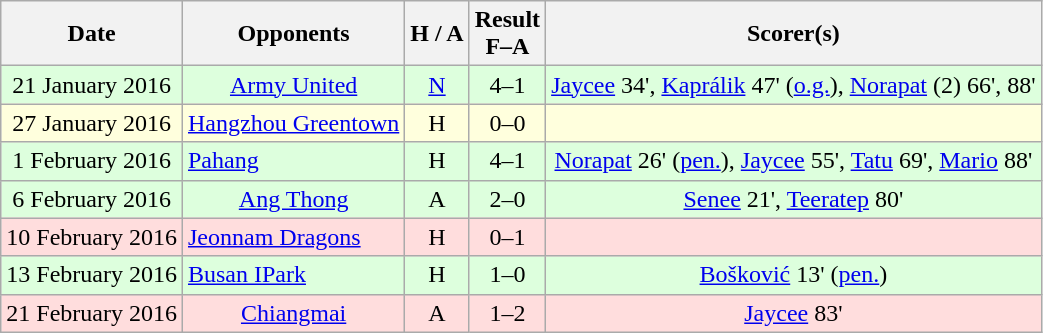<table class="wikitable" style="text-align:center">
<tr>
<th>Date</th>
<th>Opponents</th>
<th>H / A</th>
<th>Result<br>F–A</th>
<th>Scorer(s)</th>
</tr>
<tr bgcolor="#ddffdd">
<td>21 January 2016</td>
<td><a href='#'>Army United</a></td>
<td><a href='#'>N</a></td>
<td>4–1</td>
<td><a href='#'>Jaycee</a> 34', <a href='#'>Kaprálik</a> 47' (<a href='#'>o.g.</a>), <a href='#'>Norapat</a> (2) 66', 88'</td>
</tr>
<tr bgcolor="#ffffdd">
<td>27 January 2016</td>
<td align="left"> <a href='#'>Hangzhou Greentown</a></td>
<td>H</td>
<td>0–0</td>
<td></td>
</tr>
<tr bgcolor="#ddffdd">
<td>1 February 2016</td>
<td align="left"> <a href='#'>Pahang</a></td>
<td>H</td>
<td>4–1</td>
<td><a href='#'>Norapat</a> 26' (<a href='#'>pen.</a>), <a href='#'>Jaycee</a> 55', <a href='#'>Tatu</a> 69', <a href='#'>Mario</a> 88'</td>
</tr>
<tr bgcolor="#ddffdd">
<td>6 February 2016</td>
<td><a href='#'>Ang Thong</a></td>
<td>A</td>
<td>2–0</td>
<td><a href='#'>Senee</a> 21', <a href='#'>Teeratep</a> 80'</td>
</tr>
<tr bgcolor="#ffdddd">
<td>10 February 2016</td>
<td align="left"> <a href='#'>Jeonnam Dragons</a></td>
<td>H</td>
<td>0–1</td>
<td></td>
</tr>
<tr bgcolor="#ddffdd">
<td>13 February 2016</td>
<td align="left"> <a href='#'>Busan IPark</a></td>
<td>H</td>
<td>1–0</td>
<td><a href='#'>Bošković</a> 13' (<a href='#'>pen.</a>)</td>
</tr>
<tr bgcolor="#ffdddd">
<td>21 February 2016</td>
<td><a href='#'>Chiangmai</a></td>
<td>A</td>
<td>1–2</td>
<td><a href='#'>Jaycee</a> 83'</td>
</tr>
</table>
